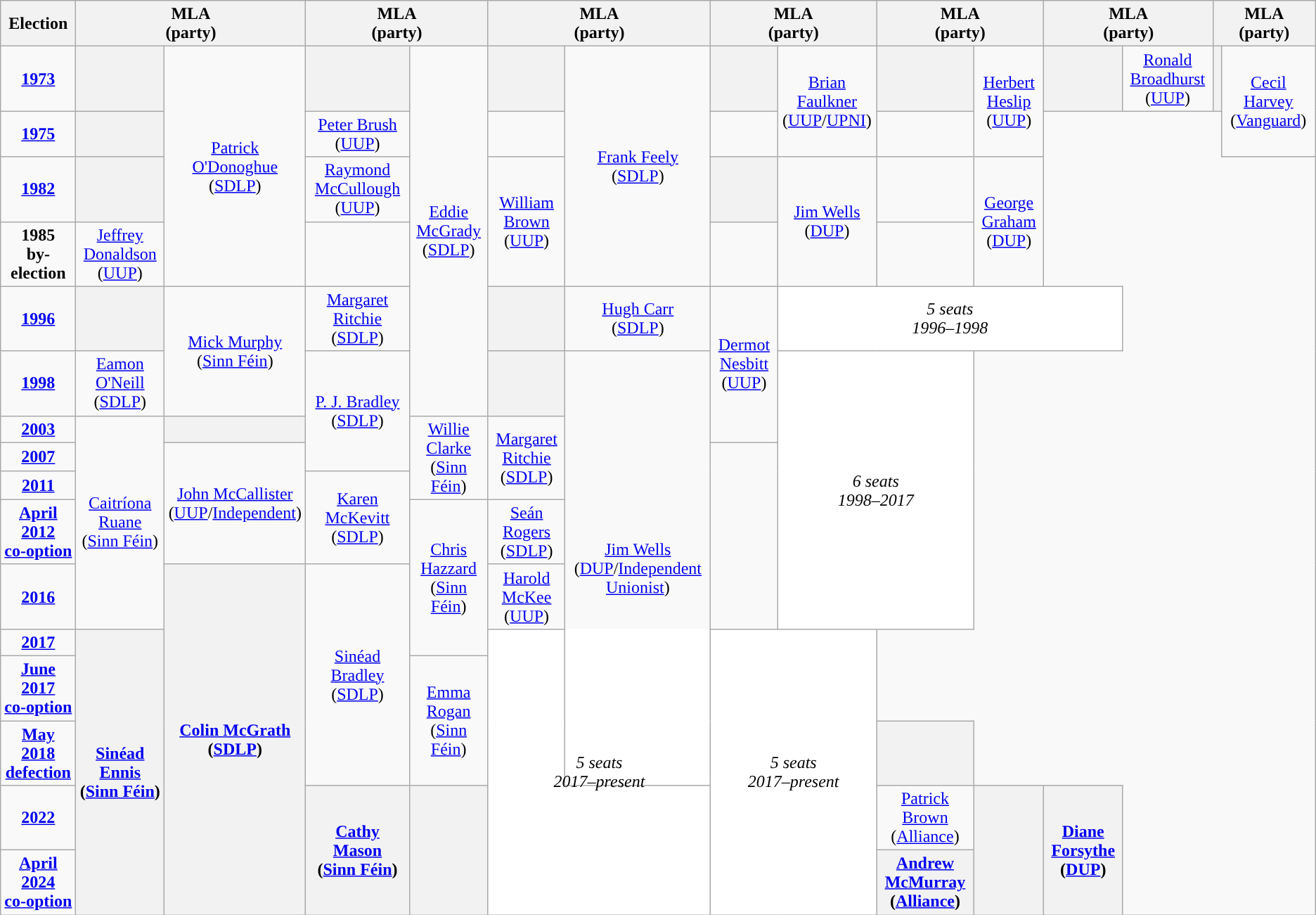<table class="wikitable" style="text-align:center">
<tr>
<th>Election</th>
<th scope="col" width="150" colspan = "2">MLA<br> (party)</th>
<th scope="col" width="150" colspan = "2">MLA<br> (party)</th>
<th scope="col" width="150" colspan = "2">MLA<br> (party)</th>
<th scope="col" width="150" colspan = "2">MLA<br> (party)</th>
<th scope="col" width="150" colspan = "2">MLA<br> (party)</th>
<th scope="col" width="150" colspan = "2">MLA<br> (party)</th>
<th scope="col" width="150" colspan = "2">MLA<br> (party)</th>
</tr>
<tr>
<td><strong><a href='#'>1973</a></strong></td>
<th style="background-color: "></th>
<td rowspan=4><a href='#'>Patrick O'Donoghue</a><br>(<a href='#'>SDLP</a>)</td>
<th style="background-color: "></th>
<td rowspan=6><a href='#'>Eddie McGrady</a><br>(<a href='#'>SDLP</a>)</td>
<th style="background-color: "></th>
<td rowspan=4><a href='#'>Frank Feely</a><br>(<a href='#'>SDLP</a>)</td>
<th style="background-color: "></th>
<td rowspan=2><a href='#'>Brian Faulkner</a><br>(<a href='#'>UUP</a>/<a href='#'>UPNI</a>)</td>
<th style="background-color: "></th>
<td rowspan=2><a href='#'>Herbert Heslip</a><br>(<a href='#'>UUP</a>)</td>
<th style="background-color: "></th>
<td><a href='#'>Ronald Broadhurst</a><br>(<a href='#'>UUP</a>)</td>
<th style="background-color: "></th>
<td rowspan=2><a href='#'>Cecil Harvey</a><br>(<a href='#'>Vanguard</a>)</td>
</tr>
<tr>
<td><strong><a href='#'>1975</a></strong></td>
<th style="background-color: "></th>
<td><a href='#'>Peter Brush</a><br>(<a href='#'>UUP</a>)</td>
</tr>
<tr>
<td><strong><a href='#'>1982</a></strong></td>
<th style="background-color: "></th>
<td><a href='#'>Raymond McCullough</a><br>(<a href='#'>UUP</a>)</td>
<td rowspan=2><a href='#'>William Brown</a><br>(<a href='#'>UUP</a>)</td>
<th style="background-color: "></th>
<td rowspan=2><a href='#'>Jim Wells</a><br>(<a href='#'>DUP</a>)</td>
<td style="background-color: "></td>
<td rowspan=2><a href='#'>George Graham</a><br>(<a href='#'>DUP</a>)</td>
</tr>
<tr>
<td><strong>1985<br>by-election</strong></td>
<td><a href='#'>Jeffrey Donaldson</a><br>(<a href='#'>UUP</a>)</td>
</tr>
<tr>
<td><strong><a href='#'>1996</a></strong></td>
<th style="background-color: "></th>
<td rowspan=2><a href='#'>Mick Murphy</a><br>(<a href='#'>Sinn Féin</a>)</td>
<td><a href='#'>Margaret Ritchie</a><br>(<a href='#'>SDLP</a>)</td>
<th style="background-color: "></th>
<td><a href='#'>Hugh Carr</a><br>(<a href='#'>SDLP</a>)</td>
<td rowspan=3><a href='#'>Dermot Nesbitt</a><br>(<a href='#'>UUP</a>)</td>
<td style="background-color:#FFFFFF" colspan=4><em>5 seats<br>1996–1998</em></td>
</tr>
<tr>
<td><strong><a href='#'>1998</a></strong></td>
<td><a href='#'>Eamon O'Neill</a><br>(<a href='#'>SDLP</a>)</td>
<td rowspan=3><a href='#'>P. J. Bradley</a><br>(<a href='#'>SDLP</a>)</td>
<th style="background-color: "></th>
<td rowspan=9><a href='#'>Jim Wells</a><br>(<a href='#'>DUP</a>/<a href='#'>Independent Unionist</a>)</td>
<td style="background-color:#FFFFFF" rowspan=6 colspan=2><em>6 seats<br>1998–2017</em></td>
</tr>
<tr>
<td><strong><a href='#'>2003</a></strong></td>
<td rowspan=5><a href='#'>Caitríona Ruane</a><br>(<a href='#'>Sinn Féin</a>)</td>
<th style="background-color: "></th>
<td rowspan=3><a href='#'>Willie Clarke</a><br>(<a href='#'>Sinn Féin</a>)</td>
<td rowspan=3><a href='#'>Margaret Ritchie</a><br>(<a href='#'>SDLP</a>)</td>
</tr>
<tr>
<td><strong><a href='#'>2007</a></strong></td>
<td rowspan="3"><a href='#'>John McCallister</a><br>(<a href='#'>UUP</a>/<a href='#'>Independent</a>)</td>
</tr>
<tr>
<td><strong><a href='#'>2011</a></strong></td>
<td rowspan=2><a href='#'>Karen McKevitt</a><br>(<a href='#'>SDLP</a>)</td>
</tr>
<tr>
<td><strong><a href='#'>April 2012<br>co-option</a></strong></td>
<td rowspan=3><a href='#'>Chris Hazzard</a><br>(<a href='#'>Sinn Féin</a>)</td>
<td><a href='#'>Seán Rogers</a><br>(<a href='#'>SDLP</a>)</td>
</tr>
<tr>
<td><strong><a href='#'>2016</a></strong></td>
<th rowspan=6><a href='#'>Colin McGrath</a><br>(<a href='#'>SDLP</a>)</th>
<td rowspan=4><a href='#'>Sinéad Bradley</a><br>(<a href='#'>SDLP</a>)</td>
<td><a href='#'>Harold McKee</a><br>(<a href='#'>UUP</a>)</td>
</tr>
<tr>
<td><strong><a href='#'>2017</a></strong></td>
<th rowspan=5><a href='#'>Sinéad Ennis</a><br>(<a href='#'>Sinn Féin</a>)</th>
<td style="background-color:#FFFFFF" colspan=2 rowspan=5><em>5 seats<br>2017–present</em></td>
<td style="background-color:#FFFFFF" colspan=2 rowspan=5><em>5 seats<br>2017–present</em></td>
</tr>
<tr>
<td><strong><a href='#'>June 2017<br>co-option</a></strong></td>
<td rowspan=2><a href='#'>Emma Rogan</a><br>(<a href='#'>Sinn Féin</a>)</td>
</tr>
<tr>
<td><strong><a href='#'>May 2018<br>defection</a></strong></td>
<th style="background-color: "></th>
</tr>
<tr>
<td><strong><a href='#'>2022</a></strong></td>
<th rowspan=2><a href='#'>Cathy Mason</a><br>(<a href='#'>Sinn Féin</a>)</th>
<th rowspan=2 style="background-color: "></th>
<td><a href='#'>Patrick Brown</a><br>(<a href='#'>Alliance</a>)</td>
<th rowspan=2 style="background-color: "></th>
<th rowspan=2><a href='#'>Diane Forsythe</a><br>(<a href='#'>DUP</a>)</th>
</tr>
<tr>
<td><strong><a href='#'>April 2024<br>co-option</a></strong></td>
<th><a href='#'>Andrew McMurray</a><br>(<a href='#'>Alliance</a>)</th>
</tr>
</table>
